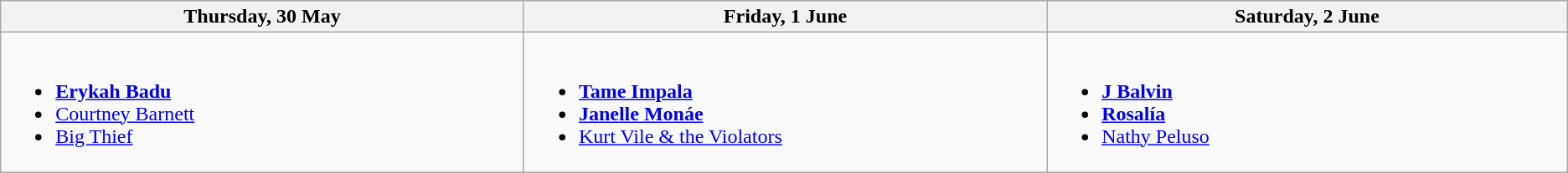<table class="wikitable">
<tr>
<th width="500">Thursday, 30 May</th>
<th width="500">Friday, 1 June</th>
<th width="500">Saturday, 2 June</th>
</tr>
<tr valign="top">
<td><br><ul><li><strong><a href='#'>Erykah Badu</a></strong></li><li><a href='#'>Courtney Barnett</a></li><li><a href='#'>Big Thief</a></li></ul></td>
<td><br><ul><li><strong><a href='#'>Tame Impala</a></strong></li><li><strong><a href='#'>Janelle Monáe</a></strong></li><li><a href='#'>Kurt Vile & the Violators</a></li></ul></td>
<td><br><ul><li><strong><a href='#'>J Balvin</a></strong></li><li><strong><a href='#'>Rosalía</a></strong></li><li><a href='#'>Nathy Peluso</a></li></ul></td>
</tr>
</table>
